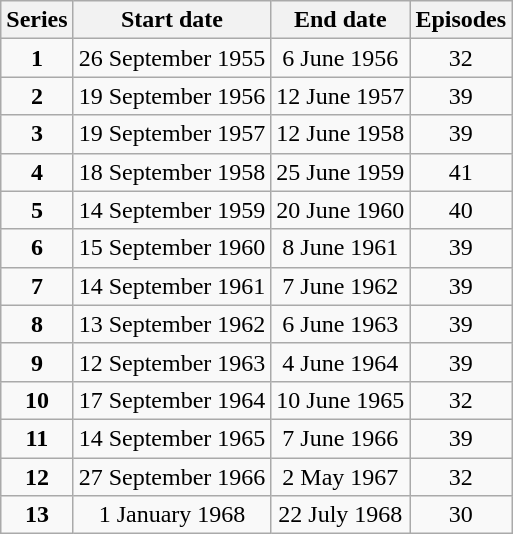<table class="wikitable" style="text-align:center;">
<tr>
<th>Series</th>
<th>Start date</th>
<th>End date</th>
<th>Episodes</th>
</tr>
<tr>
<td><strong>1</strong></td>
<td>26 September 1955</td>
<td>6 June 1956</td>
<td>32</td>
</tr>
<tr>
<td><strong>2</strong></td>
<td>19 September 1956</td>
<td>12 June 1957</td>
<td>39</td>
</tr>
<tr>
<td><strong>3</strong></td>
<td>19 September 1957</td>
<td>12 June 1958</td>
<td>39</td>
</tr>
<tr>
<td><strong>4</strong></td>
<td>18 September 1958</td>
<td>25 June 1959</td>
<td>41</td>
</tr>
<tr>
<td><strong>5</strong></td>
<td>14 September 1959</td>
<td>20 June 1960</td>
<td>40</td>
</tr>
<tr>
<td><strong>6</strong></td>
<td>15 September 1960</td>
<td>8 June 1961</td>
<td>39</td>
</tr>
<tr>
<td><strong>7</strong></td>
<td>14 September 1961</td>
<td>7 June 1962</td>
<td>39</td>
</tr>
<tr>
<td><strong>8</strong></td>
<td>13 September 1962</td>
<td>6 June 1963</td>
<td>39</td>
</tr>
<tr>
<td><strong>9</strong></td>
<td>12 September 1963</td>
<td>4 June 1964</td>
<td>39</td>
</tr>
<tr>
<td><strong>10</strong></td>
<td>17 September 1964</td>
<td>10 June 1965</td>
<td>32</td>
</tr>
<tr>
<td><strong>11</strong></td>
<td>14 September 1965</td>
<td>7 June 1966</td>
<td>39</td>
</tr>
<tr>
<td><strong>12</strong></td>
<td>27 September 1966</td>
<td>2 May 1967</td>
<td>32</td>
</tr>
<tr>
<td><strong>13</strong></td>
<td>1 January 1968</td>
<td>22 July 1968</td>
<td>30</td>
</tr>
</table>
